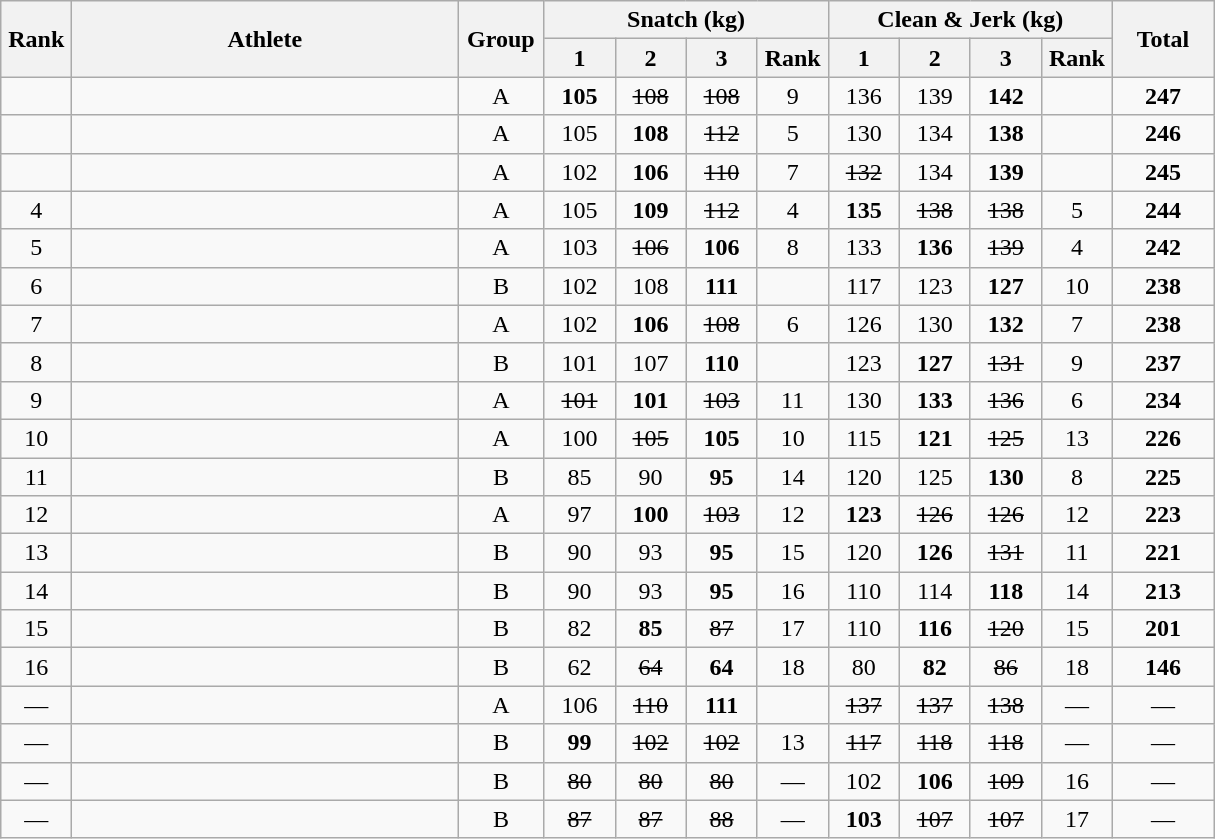<table class = "wikitable" style="text-align:center;">
<tr>
<th rowspan=2 width=40>Rank</th>
<th rowspan=2 width=250>Athlete</th>
<th rowspan=2 width=50>Group</th>
<th colspan=4>Snatch (kg)</th>
<th colspan=4>Clean & Jerk (kg)</th>
<th rowspan=2 width=60>Total</th>
</tr>
<tr>
<th width=40>1</th>
<th width=40>2</th>
<th width=40>3</th>
<th width=40>Rank</th>
<th width=40>1</th>
<th width=40>2</th>
<th width=40>3</th>
<th width=40>Rank</th>
</tr>
<tr>
<td></td>
<td align=left></td>
<td>A</td>
<td><strong>105</strong></td>
<td><s>108</s></td>
<td><s>108</s></td>
<td>9</td>
<td>136</td>
<td>139</td>
<td><strong>142</strong></td>
<td></td>
<td><strong>247</strong></td>
</tr>
<tr>
<td></td>
<td align=left></td>
<td>A</td>
<td>105</td>
<td><strong>108</strong></td>
<td><s>112</s></td>
<td>5</td>
<td>130</td>
<td>134</td>
<td><strong>138</strong></td>
<td></td>
<td><strong>246</strong></td>
</tr>
<tr>
<td></td>
<td align=left></td>
<td>A</td>
<td>102</td>
<td><strong>106</strong></td>
<td><s>110</s></td>
<td>7</td>
<td><s>132</s></td>
<td>134</td>
<td><strong>139</strong></td>
<td></td>
<td><strong>245</strong></td>
</tr>
<tr>
<td>4</td>
<td align=left></td>
<td>A</td>
<td>105</td>
<td><strong>109</strong></td>
<td><s>112</s></td>
<td>4</td>
<td><strong>135</strong></td>
<td><s>138</s></td>
<td><s>138</s></td>
<td>5</td>
<td><strong>244</strong></td>
</tr>
<tr>
<td>5</td>
<td align=left></td>
<td>A</td>
<td>103</td>
<td><s>106</s></td>
<td><strong>106</strong></td>
<td>8</td>
<td>133</td>
<td><strong>136</strong></td>
<td><s>139</s></td>
<td>4</td>
<td><strong>242</strong></td>
</tr>
<tr>
<td>6</td>
<td align=left></td>
<td>B</td>
<td>102</td>
<td>108</td>
<td><strong>111</strong></td>
<td></td>
<td>117</td>
<td>123</td>
<td><strong>127</strong></td>
<td>10</td>
<td><strong>238</strong></td>
</tr>
<tr>
<td>7</td>
<td align=left></td>
<td>A</td>
<td>102</td>
<td><strong>106</strong></td>
<td><s>108</s></td>
<td>6</td>
<td>126</td>
<td>130</td>
<td><strong>132</strong></td>
<td>7</td>
<td><strong>238</strong></td>
</tr>
<tr>
<td>8</td>
<td align=left></td>
<td>B</td>
<td>101</td>
<td>107</td>
<td><strong>110</strong></td>
<td></td>
<td>123</td>
<td><strong>127</strong></td>
<td><s>131</s></td>
<td>9</td>
<td><strong>237</strong></td>
</tr>
<tr>
<td>9</td>
<td align=left></td>
<td>A</td>
<td><s>101</s></td>
<td><strong>101</strong></td>
<td><s>103</s></td>
<td>11</td>
<td>130</td>
<td><strong>133</strong></td>
<td><s>136</s></td>
<td>6</td>
<td><strong>234</strong></td>
</tr>
<tr>
<td>10</td>
<td align=left></td>
<td>A</td>
<td>100</td>
<td><s>105</s></td>
<td><strong>105</strong></td>
<td>10</td>
<td>115</td>
<td><strong>121</strong></td>
<td><s>125</s></td>
<td>13</td>
<td><strong>226</strong></td>
</tr>
<tr>
<td>11</td>
<td align=left></td>
<td>B</td>
<td>85</td>
<td>90</td>
<td><strong>95</strong></td>
<td>14</td>
<td>120</td>
<td>125</td>
<td><strong>130</strong></td>
<td>8</td>
<td><strong>225</strong></td>
</tr>
<tr>
<td>12</td>
<td align=left></td>
<td>A</td>
<td>97</td>
<td><strong>100</strong></td>
<td><s>103</s></td>
<td>12</td>
<td><strong>123</strong></td>
<td><s>126</s></td>
<td><s>126</s></td>
<td>12</td>
<td><strong>223</strong></td>
</tr>
<tr>
<td>13</td>
<td align=left></td>
<td>B</td>
<td>90</td>
<td>93</td>
<td><strong>95</strong></td>
<td>15</td>
<td>120</td>
<td><strong>126</strong></td>
<td><s>131</s></td>
<td>11</td>
<td><strong>221</strong></td>
</tr>
<tr>
<td>14</td>
<td align=left></td>
<td>B</td>
<td>90</td>
<td>93</td>
<td><strong>95</strong></td>
<td>16</td>
<td>110</td>
<td>114</td>
<td><strong>118</strong></td>
<td>14</td>
<td><strong>213</strong></td>
</tr>
<tr>
<td>15</td>
<td align=left></td>
<td>B</td>
<td>82</td>
<td><strong>85</strong></td>
<td><s>87</s></td>
<td>17</td>
<td>110</td>
<td><strong>116</strong></td>
<td><s>120</s></td>
<td>15</td>
<td><strong>201</strong></td>
</tr>
<tr>
<td>16</td>
<td align=left></td>
<td>B</td>
<td>62</td>
<td><s>64</s></td>
<td><strong>64</strong></td>
<td>18</td>
<td>80</td>
<td><strong>82</strong></td>
<td><s>86</s></td>
<td>18</td>
<td><strong>146</strong></td>
</tr>
<tr>
<td>—</td>
<td align=left></td>
<td>A</td>
<td>106</td>
<td><s>110</s></td>
<td><strong>111</strong></td>
<td></td>
<td><s>137</s></td>
<td><s>137</s></td>
<td><s>138</s></td>
<td>—</td>
<td>—</td>
</tr>
<tr>
<td>—</td>
<td align=left></td>
<td>B</td>
<td><strong>99</strong></td>
<td><s>102</s></td>
<td><s>102</s></td>
<td>13</td>
<td><s>117</s></td>
<td><s>118</s></td>
<td><s>118</s></td>
<td>—</td>
<td>—</td>
</tr>
<tr>
<td>—</td>
<td align=left></td>
<td>B</td>
<td><s>80</s></td>
<td><s>80</s></td>
<td><s>80</s></td>
<td>—</td>
<td>102</td>
<td><strong>106</strong></td>
<td><s>109</s></td>
<td>16</td>
<td>—</td>
</tr>
<tr>
<td>—</td>
<td align=left></td>
<td>B</td>
<td><s>87</s></td>
<td><s>87</s></td>
<td><s>88</s></td>
<td>—</td>
<td><strong>103</strong></td>
<td><s>107</s></td>
<td><s>107</s></td>
<td>17</td>
<td>—</td>
</tr>
</table>
